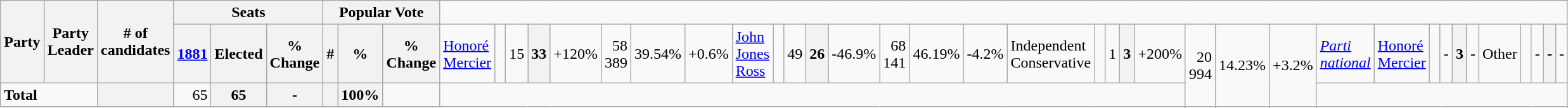<table class="wikitable">
<tr>
<th rowspan="2" colspan="2">Party</th>
<th rowspan="2">Party Leader</th>
<th rowspan="2"># of<br>candidates</th>
<th colspan="3">Seats</th>
<th colspan="3">Popular Vote</th>
</tr>
<tr>
<th><a href='#'>1881</a></th>
<th>Elected</th>
<th>% Change</th>
<th>#</th>
<th>%</th>
<th>% Change<br></th>
<td><a href='#'>Honoré Mercier</a>     </td>
<td align="right">   </td>
<td align="right">15   </td>
<th align="right">33    </th>
<td align="right">+120%  </td>
<td align="right">58 389   </td>
<td align="right">39.54%   </td>
<td align="right">+0.6%   <br></td>
<td><a href='#'>John Jones Ross</a>      </td>
<td align="right">    </td>
<td align="right">49   </td>
<th align="right">26  </th>
<td align="right">-46.9%   </td>
<td align="right">68 141   </td>
<td align="right">46.19%   </td>
<td align="right">-4.2%   <br></td>
<td colspan=2>Independent Conservative</td>
<td align="right">   </td>
<td align="right">1   </td>
<th align="right">3   </th>
<td align="right">+200%   </td>
<td rowspan=3 align="right">20 994      </td>
<td rowspan=3 align="right">14.23%    </td>
<td rowspan=3 align="right">+3.2%   <br></td>
<td><em><a href='#'>Parti national</a></em></td>
<td><a href='#'>Honoré Mercier</a>     </td>
<td align="right">   </td>
<td align="right">-   </td>
<th align="right">3    </th>
<td align="right">-   <br></td>
<td colspan=2>Other</td>
<td align="right">   </td>
<td align="right">-   </td>
<th align="right">-    </th>
<td align="right">-   </td>
</tr>
<tr>
<td colspan="3"><strong>Total</strong></td>
<th align="right">   </th>
<td align="right">65   </td>
<th align="right">65  </th>
<th align="right">-  </th>
<th align="right">    </th>
<th align="right">100%   </th>
<td align="right">   </td>
</tr>
<tr>
</tr>
</table>
